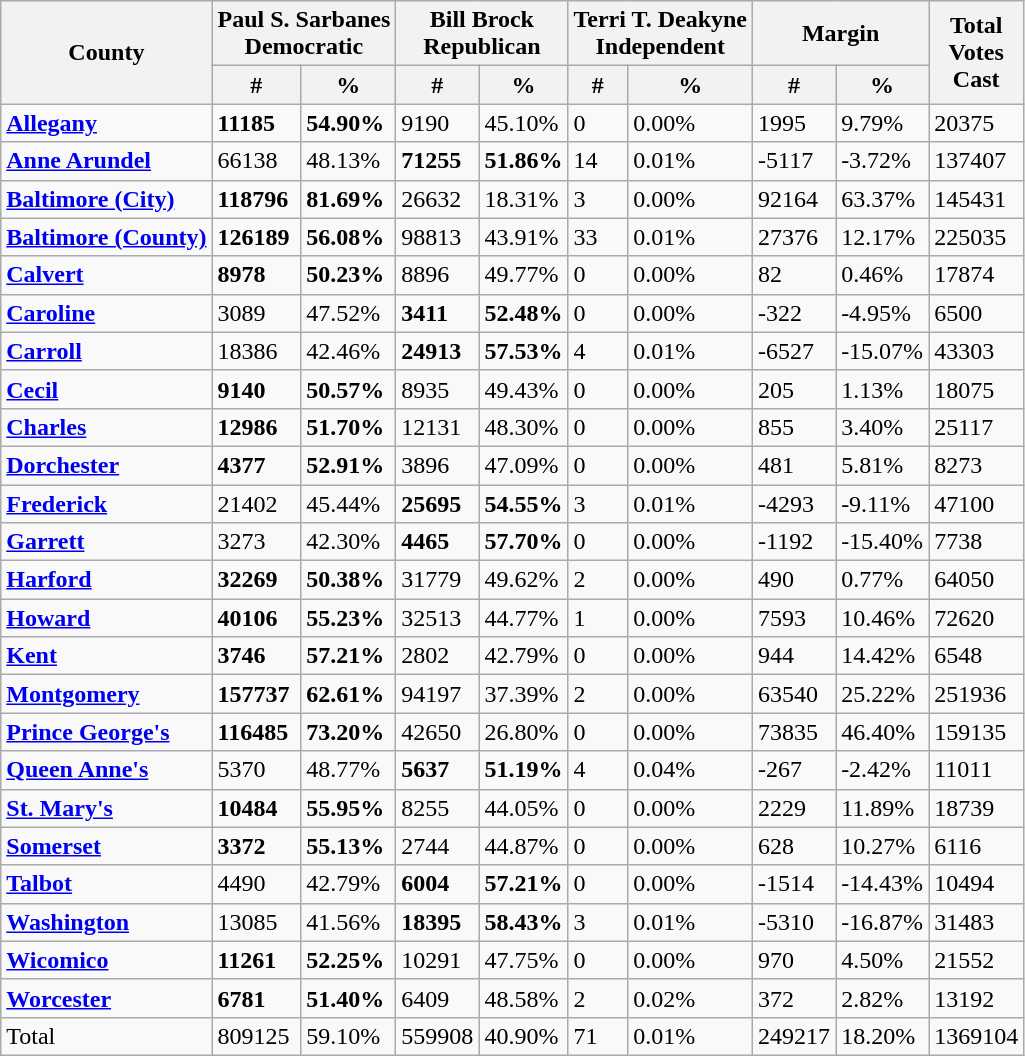<table class="wikitable sortable">
<tr>
<th rowspan="2">County</th>
<th colspan="2" >Paul S. Sarbanes<br>Democratic</th>
<th colspan="2" >Bill Brock<br>Republican</th>
<th colspan="2" >Terri T. Deakyne<br>Independent</th>
<th colspan="2">Margin</th>
<th rowspan="2">Total<br>Votes<br>Cast</th>
</tr>
<tr>
<th>#</th>
<th>%</th>
<th>#</th>
<th>%</th>
<th>#</th>
<th>%</th>
<th>#</th>
<th>%</th>
</tr>
<tr>
<td><strong><a href='#'>Allegany</a></strong></td>
<td><strong>11185</strong></td>
<td><strong>54.90%</strong></td>
<td>9190</td>
<td>45.10%</td>
<td>0</td>
<td>0.00%</td>
<td>1995</td>
<td>9.79%</td>
<td>20375</td>
</tr>
<tr>
<td><strong><a href='#'>Anne Arundel</a></strong></td>
<td>66138</td>
<td>48.13%</td>
<td><strong>71255</strong></td>
<td><strong>51.86%</strong></td>
<td>14</td>
<td>0.01%</td>
<td>-5117</td>
<td>-3.72%</td>
<td>137407</td>
</tr>
<tr>
<td><strong><a href='#'>Baltimore (City)</a></strong></td>
<td><strong>118796</strong></td>
<td><strong>81.69%</strong></td>
<td>26632</td>
<td>18.31%</td>
<td>3</td>
<td>0.00%</td>
<td>92164</td>
<td>63.37%</td>
<td>145431</td>
</tr>
<tr>
<td><strong><a href='#'>Baltimore (County)</a></strong></td>
<td><strong>126189</strong></td>
<td><strong>56.08%</strong></td>
<td>98813</td>
<td>43.91%</td>
<td>33</td>
<td>0.01%</td>
<td>27376</td>
<td>12.17%</td>
<td>225035</td>
</tr>
<tr>
<td><strong><a href='#'>Calvert</a></strong></td>
<td><strong>8978</strong></td>
<td><strong>50.23%</strong></td>
<td>8896</td>
<td>49.77%</td>
<td>0</td>
<td>0.00%</td>
<td>82</td>
<td>0.46%</td>
<td>17874</td>
</tr>
<tr>
<td><strong><a href='#'>Caroline</a></strong></td>
<td>3089</td>
<td>47.52%</td>
<td><strong>3411</strong></td>
<td><strong>52.48%</strong></td>
<td>0</td>
<td>0.00%</td>
<td>-322</td>
<td>-4.95%</td>
<td>6500</td>
</tr>
<tr>
<td><strong><a href='#'>Carroll</a></strong></td>
<td>18386</td>
<td>42.46%</td>
<td><strong>24913</strong></td>
<td><strong>57.53%</strong></td>
<td>4</td>
<td>0.01%</td>
<td>-6527</td>
<td>-15.07%</td>
<td>43303</td>
</tr>
<tr>
<td><strong><a href='#'>Cecil</a></strong></td>
<td><strong>9140</strong></td>
<td><strong>50.57%</strong></td>
<td>8935</td>
<td>49.43%</td>
<td>0</td>
<td>0.00%</td>
<td>205</td>
<td>1.13%</td>
<td>18075</td>
</tr>
<tr>
<td><strong><a href='#'>Charles</a></strong></td>
<td><strong>12986</strong></td>
<td><strong>51.70%</strong></td>
<td>12131</td>
<td>48.30%</td>
<td>0</td>
<td>0.00%</td>
<td>855</td>
<td>3.40%</td>
<td>25117</td>
</tr>
<tr>
<td><strong><a href='#'>Dorchester</a></strong></td>
<td><strong>4377</strong></td>
<td><strong>52.91%</strong></td>
<td>3896</td>
<td>47.09%</td>
<td>0</td>
<td>0.00%</td>
<td>481</td>
<td>5.81%</td>
<td>8273</td>
</tr>
<tr>
<td><strong><a href='#'>Frederick</a></strong></td>
<td>21402</td>
<td>45.44%</td>
<td><strong>25695</strong></td>
<td><strong>54.55%</strong></td>
<td>3</td>
<td>0.01%</td>
<td>-4293</td>
<td>-9.11%</td>
<td>47100</td>
</tr>
<tr>
<td><strong><a href='#'>Garrett</a></strong></td>
<td>3273</td>
<td>42.30%</td>
<td><strong>4465</strong></td>
<td><strong>57.70%</strong></td>
<td>0</td>
<td>0.00%</td>
<td>-1192</td>
<td>-15.40%</td>
<td>7738</td>
</tr>
<tr>
<td><strong><a href='#'>Harford</a></strong></td>
<td><strong>32269</strong></td>
<td><strong>50.38%</strong></td>
<td>31779</td>
<td>49.62%</td>
<td>2</td>
<td>0.00%</td>
<td>490</td>
<td>0.77%</td>
<td>64050</td>
</tr>
<tr>
<td><strong><a href='#'>Howard</a></strong></td>
<td><strong>40106</strong></td>
<td><strong>55.23%</strong></td>
<td>32513</td>
<td>44.77%</td>
<td>1</td>
<td>0.00%</td>
<td>7593</td>
<td>10.46%</td>
<td>72620</td>
</tr>
<tr>
<td><strong><a href='#'>Kent</a></strong></td>
<td><strong>3746</strong></td>
<td><strong>57.21%</strong></td>
<td>2802</td>
<td>42.79%</td>
<td>0</td>
<td>0.00%</td>
<td>944</td>
<td>14.42%</td>
<td>6548</td>
</tr>
<tr>
<td><strong><a href='#'>Montgomery</a></strong></td>
<td><strong>157737</strong></td>
<td><strong>62.61%</strong></td>
<td>94197</td>
<td>37.39%</td>
<td>2</td>
<td>0.00%</td>
<td>63540</td>
<td>25.22%</td>
<td>251936</td>
</tr>
<tr>
<td><strong><a href='#'>Prince George's</a></strong></td>
<td><strong>116485</strong></td>
<td><strong>73.20%</strong></td>
<td>42650</td>
<td>26.80%</td>
<td>0</td>
<td>0.00%</td>
<td>73835</td>
<td>46.40%</td>
<td>159135</td>
</tr>
<tr>
<td><strong><a href='#'>Queen Anne's</a></strong></td>
<td>5370</td>
<td>48.77%</td>
<td><strong>5637</strong></td>
<td><strong>51.19%</strong></td>
<td>4</td>
<td>0.04%</td>
<td>-267</td>
<td>-2.42%</td>
<td>11011</td>
</tr>
<tr>
<td><strong><a href='#'>St. Mary's</a></strong></td>
<td><strong>10484</strong></td>
<td><strong>55.95%</strong></td>
<td>8255</td>
<td>44.05%</td>
<td>0</td>
<td>0.00%</td>
<td>2229</td>
<td>11.89%</td>
<td>18739</td>
</tr>
<tr>
<td><strong><a href='#'>Somerset</a></strong></td>
<td><strong>3372</strong></td>
<td><strong>55.13%</strong></td>
<td>2744</td>
<td>44.87%</td>
<td>0</td>
<td>0.00%</td>
<td>628</td>
<td>10.27%</td>
<td>6116</td>
</tr>
<tr>
<td><strong><a href='#'>Talbot</a></strong></td>
<td>4490</td>
<td>42.79%</td>
<td><strong>6004</strong></td>
<td><strong>57.21%</strong></td>
<td>0</td>
<td>0.00%</td>
<td>-1514</td>
<td>-14.43%</td>
<td>10494</td>
</tr>
<tr>
<td><strong><a href='#'>Washington</a></strong></td>
<td>13085</td>
<td>41.56%</td>
<td><strong>18395</strong></td>
<td><strong>58.43%</strong></td>
<td>3</td>
<td>0.01%</td>
<td>-5310</td>
<td>-16.87%</td>
<td>31483</td>
</tr>
<tr>
<td><strong><a href='#'>Wicomico</a></strong></td>
<td><strong>11261</strong></td>
<td><strong>52.25%</strong></td>
<td>10291</td>
<td>47.75%</td>
<td>0</td>
<td>0.00%</td>
<td>970</td>
<td>4.50%</td>
<td>21552</td>
</tr>
<tr>
<td><strong><a href='#'>Worcester</a></strong></td>
<td><strong>6781</strong></td>
<td><strong>51.40%</strong></td>
<td>6409</td>
<td>48.58%</td>
<td>2</td>
<td>0.02%</td>
<td>372</td>
<td>2.82%</td>
<td>13192</td>
</tr>
<tr>
<td>Total</td>
<td>809125</td>
<td>59.10%</td>
<td>559908</td>
<td>40.90%</td>
<td>71</td>
<td>0.01%</td>
<td>249217</td>
<td>18.20%</td>
<td>1369104</td>
</tr>
</table>
